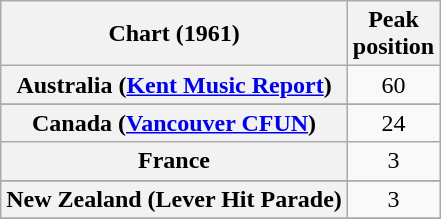<table class="wikitable sortable plainrowheaders" style="text-align:center">
<tr>
<th>Chart (1961)</th>
<th>Peak<br>position</th>
</tr>
<tr>
<th scope="row">Australia (<a href='#'>Kent Music Report</a>)</th>
<td>60</td>
</tr>
<tr>
</tr>
<tr>
</tr>
<tr>
<th scope="row">Canada (<a href='#'>Vancouver CFUN</a>)</th>
<td>24</td>
</tr>
<tr>
<th scope="row">France</th>
<td>3</td>
</tr>
<tr>
</tr>
<tr>
<th scope="row">New Zealand (Lever Hit Parade)</th>
<td>3</td>
</tr>
<tr>
</tr>
</table>
